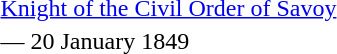<table>
<tr>
<td rowspan=2 style="width:60px; vertical-align:top;"></td>
<td><a href='#'>Knight of the Civil Order of Savoy</a></td>
</tr>
<tr>
<td>— 20 January 1849</td>
</tr>
</table>
